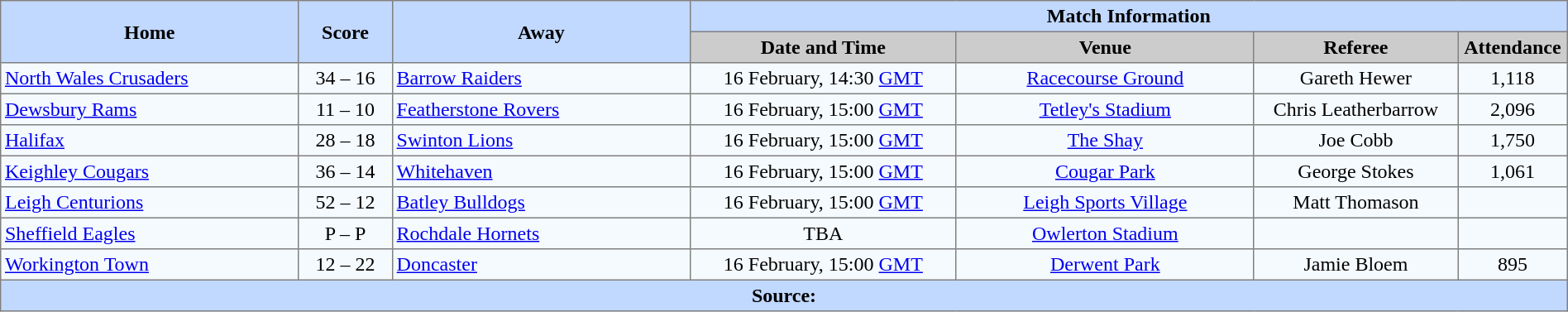<table border="1" cellpadding="3" cellspacing="0" style="border-collapse:collapse; text-align:center; width:100%;">
<tr style="background:#c1d8ff;">
<th rowspan="2" style="width:19%;">Home</th>
<th rowspan="2" style="width:6%;">Score</th>
<th rowspan="2" style="width:19%;">Away</th>
<th colspan=6>Match Information</th>
</tr>
<tr style="background:#ccc;">
<th width=17%>Date and Time</th>
<th width=19%>Venue</th>
<th width=13%>Referee</th>
<th width=7%>Attendance</th>
</tr>
<tr style="background:#f5faff;">
<td align=left> <a href='#'>North Wales Crusaders</a></td>
<td>34 – 16</td>
<td align=left> <a href='#'>Barrow Raiders</a></td>
<td>16 February, 14:30 <a href='#'>GMT</a></td>
<td><a href='#'>Racecourse Ground</a></td>
<td>Gareth Hewer</td>
<td>1,118</td>
</tr>
<tr style="background:#f5faff;">
<td align=left> <a href='#'>Dewsbury Rams</a></td>
<td>11 – 10</td>
<td align=left> <a href='#'>Featherstone Rovers</a></td>
<td>16 February, 15:00 <a href='#'>GMT</a></td>
<td><a href='#'>Tetley's Stadium</a></td>
<td>Chris Leatherbarrow</td>
<td>2,096</td>
</tr>
<tr style="background:#f5faff;">
<td align=left> <a href='#'>Halifax</a></td>
<td>28 – 18</td>
<td align=left> <a href='#'>Swinton Lions</a></td>
<td>16 February, 15:00 <a href='#'>GMT</a></td>
<td><a href='#'>The Shay</a></td>
<td>Joe Cobb</td>
<td>1,750</td>
</tr>
<tr style="background:#f5faff;">
<td align=left> <a href='#'>Keighley Cougars</a></td>
<td>36 – 14</td>
<td align=left> <a href='#'>Whitehaven</a></td>
<td>16 February, 15:00 <a href='#'>GMT</a></td>
<td><a href='#'>Cougar Park</a></td>
<td>George Stokes</td>
<td>1,061</td>
</tr>
<tr style="background:#f5faff;">
<td align=left> <a href='#'>Leigh Centurions</a></td>
<td>52 – 12</td>
<td align=left> <a href='#'>Batley Bulldogs</a></td>
<td>16 February, 15:00 <a href='#'>GMT</a></td>
<td><a href='#'>Leigh Sports Village</a></td>
<td>Matt Thomason</td>
<td></td>
</tr>
<tr style="background:#f5faff;">
<td align=left> <a href='#'>Sheffield Eagles</a></td>
<td>P – P</td>
<td align=left> <a href='#'>Rochdale Hornets</a></td>
<td>TBA</td>
<td><a href='#'>Owlerton Stadium</a></td>
<td></td>
<td></td>
</tr>
<tr style="background:#f5faff;">
<td align=left> <a href='#'>Workington Town</a></td>
<td>12 – 22</td>
<td align=left> <a href='#'>Doncaster</a></td>
<td>16 February, 15:00 <a href='#'>GMT</a></td>
<td><a href='#'>Derwent Park</a></td>
<td>Jamie Bloem</td>
<td>895</td>
</tr>
<tr style="background:#c1d8ff;">
<th colspan=12>Source:</th>
</tr>
</table>
